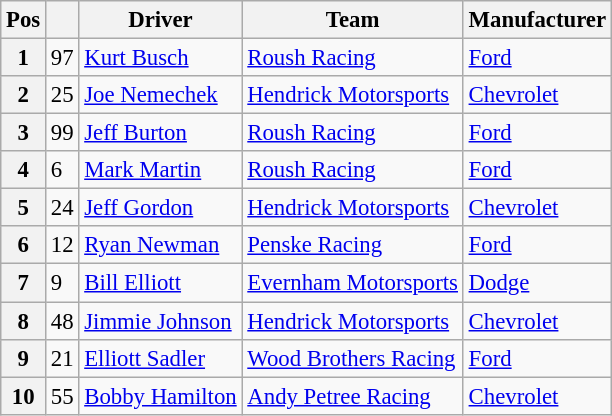<table class="wikitable" style="font-size:95%">
<tr>
<th>Pos</th>
<th></th>
<th>Driver</th>
<th>Team</th>
<th>Manufacturer</th>
</tr>
<tr>
<th>1</th>
<td>97</td>
<td><a href='#'>Kurt Busch</a></td>
<td><a href='#'>Roush Racing</a></td>
<td><a href='#'>Ford</a></td>
</tr>
<tr>
<th>2</th>
<td>25</td>
<td><a href='#'>Joe Nemechek</a></td>
<td><a href='#'>Hendrick Motorsports</a></td>
<td><a href='#'>Chevrolet</a></td>
</tr>
<tr>
<th>3</th>
<td>99</td>
<td><a href='#'>Jeff Burton</a></td>
<td><a href='#'>Roush Racing</a></td>
<td><a href='#'>Ford</a></td>
</tr>
<tr>
<th>4</th>
<td>6</td>
<td><a href='#'>Mark Martin</a></td>
<td><a href='#'>Roush Racing</a></td>
<td><a href='#'>Ford</a></td>
</tr>
<tr>
<th>5</th>
<td>24</td>
<td><a href='#'>Jeff Gordon</a></td>
<td><a href='#'>Hendrick Motorsports</a></td>
<td><a href='#'>Chevrolet</a></td>
</tr>
<tr>
<th>6</th>
<td>12</td>
<td><a href='#'>Ryan Newman</a></td>
<td><a href='#'>Penske Racing</a></td>
<td><a href='#'>Ford</a></td>
</tr>
<tr>
<th>7</th>
<td>9</td>
<td><a href='#'>Bill Elliott</a></td>
<td><a href='#'>Evernham Motorsports</a></td>
<td><a href='#'>Dodge</a></td>
</tr>
<tr>
<th>8</th>
<td>48</td>
<td><a href='#'>Jimmie Johnson</a></td>
<td><a href='#'>Hendrick Motorsports</a></td>
<td><a href='#'>Chevrolet</a></td>
</tr>
<tr>
<th>9</th>
<td>21</td>
<td><a href='#'>Elliott Sadler</a></td>
<td><a href='#'>Wood Brothers Racing</a></td>
<td><a href='#'>Ford</a></td>
</tr>
<tr>
<th>10</th>
<td>55</td>
<td><a href='#'>Bobby Hamilton</a></td>
<td><a href='#'>Andy Petree Racing</a></td>
<td><a href='#'>Chevrolet</a></td>
</tr>
</table>
